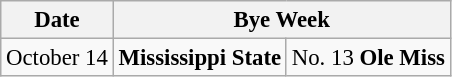<table class="wikitable" style="font-size:95%;">
<tr>
<th>Date</th>
<th colspan="2">Bye Week</th>
</tr>
<tr>
<td>October 14</td>
<td><strong>Mississippi State</strong></td>
<td>No. 13 <strong>Ole Miss</strong></td>
</tr>
</table>
